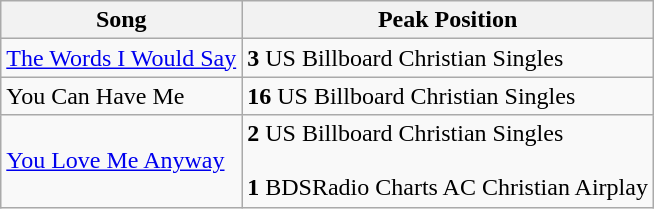<table class="wikitable sortable">
<tr>
<th>Song</th>
<th>Peak Position</th>
</tr>
<tr>
<td><a href='#'>The Words I Would Say</a></td>
<td><strong>3</strong> US Billboard Christian Singles</td>
</tr>
<tr>
<td>You Can Have Me</td>
<td><strong>16</strong> US Billboard Christian Singles</td>
</tr>
<tr>
<td><a href='#'>You Love Me Anyway</a></td>
<td><strong>2</strong> US Billboard Christian Singles <br><br><strong>1</strong> BDSRadio Charts AC Christian Airplay</td>
</tr>
</table>
